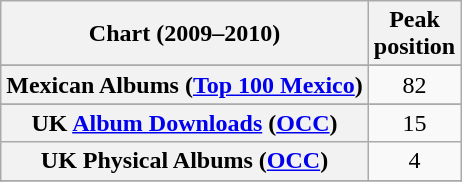<table class="wikitable sortable plainrowheaders" style="text-align:center">
<tr>
<th scope="col">Chart (2009–2010)</th>
<th scope="col">Peak<br> position</th>
</tr>
<tr>
</tr>
<tr>
</tr>
<tr>
</tr>
<tr>
<th scope="row">Mexican Albums (<a href='#'>Top 100 Mexico</a>)</th>
<td>82</td>
</tr>
<tr>
</tr>
<tr>
</tr>
<tr>
</tr>
<tr>
</tr>
<tr>
<th scope="row">UK <a href='#'>Album Downloads</a> (<a href='#'>OCC</a>)</th>
<td>15</td>
</tr>
<tr>
<th scope="row">UK Physical Albums (<a href='#'>OCC</a>)</th>
<td>4</td>
</tr>
<tr>
</tr>
<tr>
</tr>
<tr>
</tr>
<tr>
</tr>
</table>
